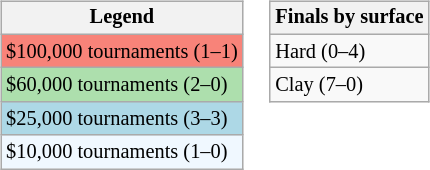<table>
<tr valign=top>
<td><br><table class=wikitable style="font-size:85%">
<tr>
<th>Legend</th>
</tr>
<tr style="background:#f88379;">
<td>$100,000 tournaments (1–1)</td>
</tr>
<tr style="background:#addfad;">
<td>$60,000 tournaments (2–0)</td>
</tr>
<tr style="background:lightblue;">
<td>$25,000 tournaments (3–3)</td>
</tr>
<tr style="background:#f0f8ff;">
<td>$10,000 tournaments (1–0)</td>
</tr>
</table>
</td>
<td><br><table class=wikitable style="font-size:85%">
<tr>
<th>Finals by surface</th>
</tr>
<tr>
<td>Hard (0–4)</td>
</tr>
<tr>
<td>Clay (7–0)</td>
</tr>
</table>
</td>
</tr>
</table>
